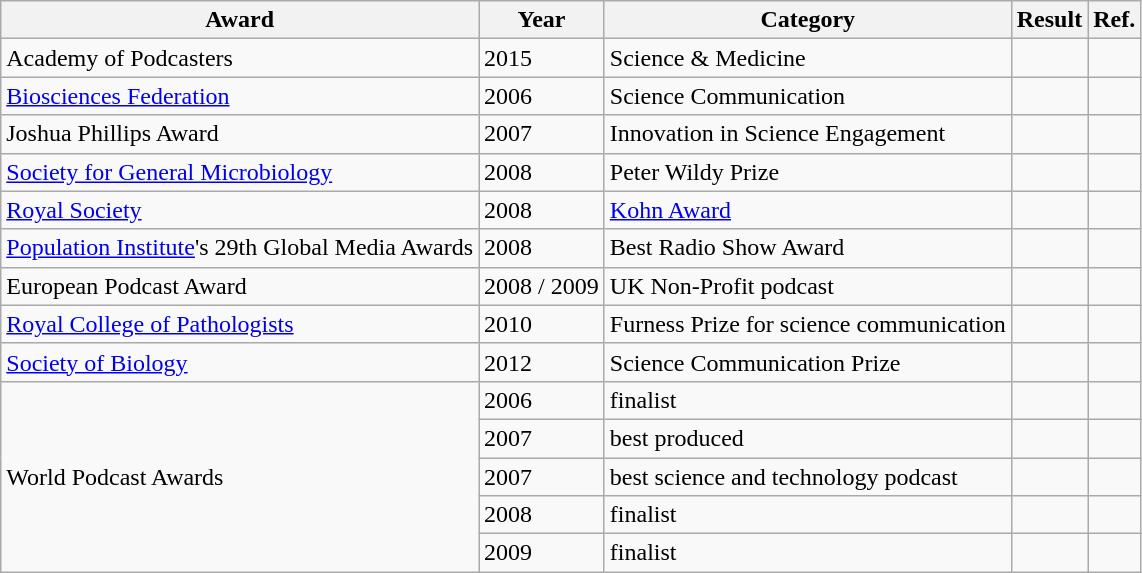<table class="wikitable sortable">
<tr>
<th>Award</th>
<th>Year</th>
<th>Category</th>
<th>Result</th>
<th>Ref.</th>
</tr>
<tr>
<td>Academy of Podcasters</td>
<td>2015</td>
<td>Science & Medicine</td>
<td></td>
<td></td>
</tr>
<tr>
<td><a href='#'>Biosciences Federation</a></td>
<td>2006</td>
<td>Science Communication</td>
<td></td>
<td></td>
</tr>
<tr>
<td>Joshua Phillips Award</td>
<td>2007</td>
<td>Innovation in Science Engagement</td>
<td></td>
<td></td>
</tr>
<tr>
<td><a href='#'>Society for General Microbiology</a></td>
<td>2008</td>
<td>Peter Wildy Prize</td>
<td></td>
<td></td>
</tr>
<tr>
<td><a href='#'>Royal Society</a></td>
<td>2008</td>
<td><a href='#'>Kohn Award</a></td>
<td></td>
<td></td>
</tr>
<tr>
<td><a href='#'>Population Institute</a>'s 29th Global Media Awards</td>
<td>2008</td>
<td>Best Radio Show Award</td>
<td></td>
<td></td>
</tr>
<tr>
<td>European Podcast Award</td>
<td>2008 / 2009</td>
<td>UK Non-Profit podcast</td>
<td></td>
<td></td>
</tr>
<tr>
<td><a href='#'>Royal College of Pathologists</a></td>
<td>2010</td>
<td>Furness Prize for science communication</td>
<td></td>
<td></td>
</tr>
<tr>
<td><a href='#'>Society of Biology</a></td>
<td>2012</td>
<td>Science Communication Prize</td>
<td></td>
<td></td>
</tr>
<tr>
<td rowspan="5">World Podcast Awards</td>
<td>2006</td>
<td>finalist</td>
<td></td>
<td></td>
</tr>
<tr>
<td>2007</td>
<td>best produced</td>
<td></td>
<td></td>
</tr>
<tr>
<td>2007</td>
<td>best science and technology podcast</td>
<td></td>
<td></td>
</tr>
<tr>
<td>2008</td>
<td>finalist</td>
<td></td>
<td></td>
</tr>
<tr>
<td>2009</td>
<td>finalist</td>
<td></td>
<td></td>
</tr>
</table>
